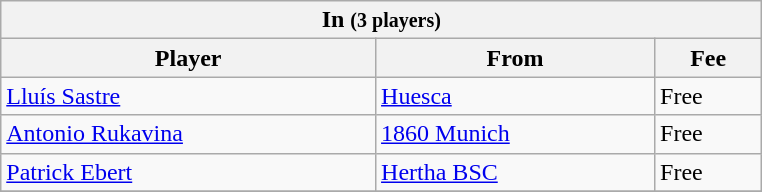<table class="wikitable collapsible collapsed">
<tr>
<th colspan="3" width="500"> <strong>In</strong> <small>(3 players)</small></th>
</tr>
<tr>
<th>Player</th>
<th>From</th>
<th>Fee</th>
</tr>
<tr>
<td> <a href='#'>Lluís Sastre</a></td>
<td> <a href='#'>Huesca</a></td>
<td>Free</td>
</tr>
<tr>
<td> <a href='#'>Antonio Rukavina</a></td>
<td> <a href='#'>1860 Munich</a></td>
<td>Free</td>
</tr>
<tr>
<td> <a href='#'>Patrick Ebert</a></td>
<td> <a href='#'>Hertha BSC</a></td>
<td>Free</td>
</tr>
<tr>
</tr>
</table>
